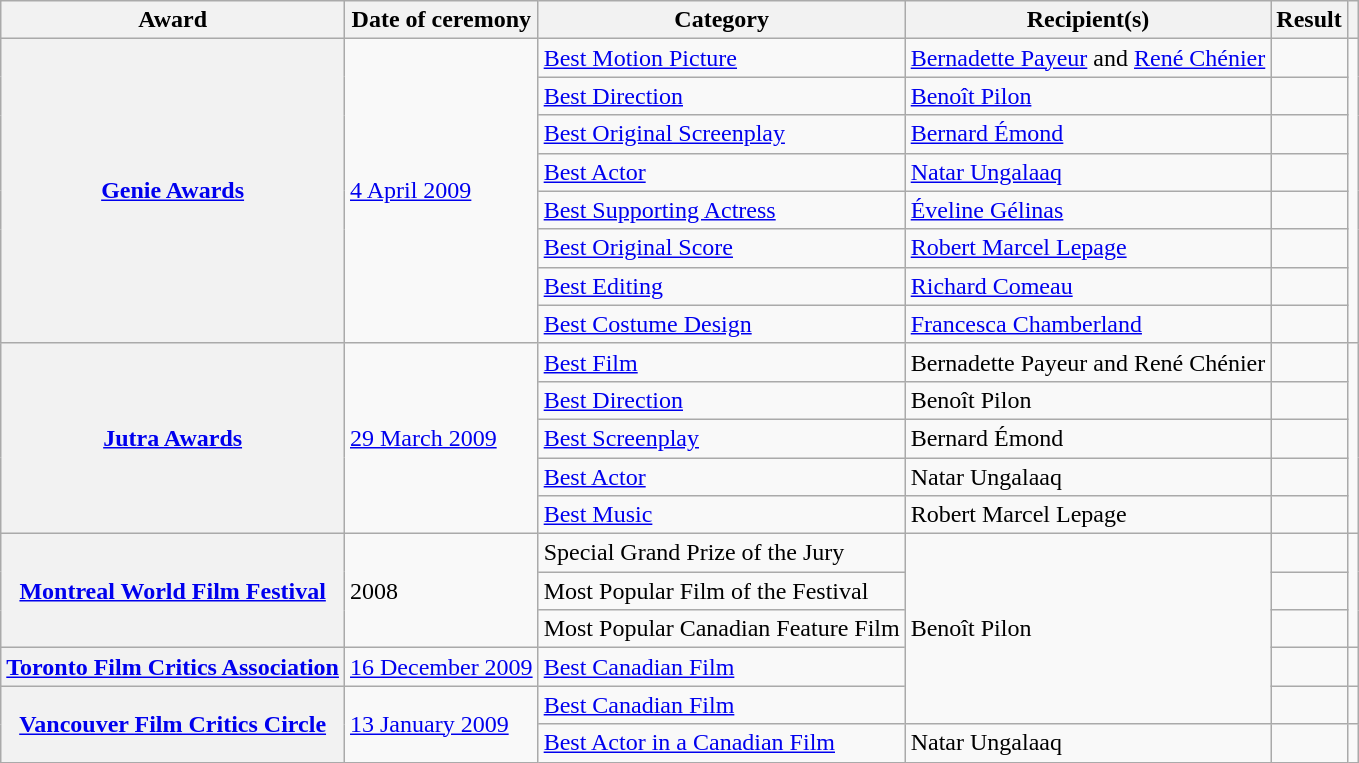<table class="wikitable plainrowheaders sortable">
<tr>
<th scope="col">Award</th>
<th scope="col">Date of ceremony</th>
<th scope="col">Category</th>
<th scope="col">Recipient(s)</th>
<th scope="col">Result</th>
<th scope="col" class="unsortable"></th>
</tr>
<tr>
<th scope="row" rowspan=8><a href='#'>Genie Awards</a></th>
<td rowspan="8"><a href='#'>4 April 2009</a></td>
<td><a href='#'>Best Motion Picture</a></td>
<td><a href='#'>Bernadette Payeur</a> and <a href='#'>René Chénier</a></td>
<td></td>
<td rowspan="8"></td>
</tr>
<tr>
<td><a href='#'>Best Direction</a></td>
<td><a href='#'>Benoît Pilon</a></td>
<td></td>
</tr>
<tr>
<td><a href='#'>Best Original Screenplay</a></td>
<td><a href='#'>Bernard Émond</a></td>
<td></td>
</tr>
<tr>
<td><a href='#'>Best Actor</a></td>
<td><a href='#'>Natar Ungalaaq</a></td>
<td></td>
</tr>
<tr>
<td><a href='#'>Best Supporting Actress</a></td>
<td><a href='#'>Éveline Gélinas</a></td>
<td></td>
</tr>
<tr>
<td><a href='#'>Best Original Score</a></td>
<td><a href='#'>Robert Marcel Lepage</a></td>
<td></td>
</tr>
<tr>
<td><a href='#'>Best Editing</a></td>
<td><a href='#'>Richard Comeau</a></td>
<td></td>
</tr>
<tr>
<td><a href='#'>Best Costume Design</a></td>
<td><a href='#'>Francesca Chamberland</a></td>
<td></td>
</tr>
<tr>
<th scope="row" rowspan=5><a href='#'>Jutra Awards</a></th>
<td rowspan="5"><a href='#'>29 March 2009</a></td>
<td><a href='#'>Best Film</a></td>
<td>Bernadette Payeur and René Chénier</td>
<td></td>
<td rowspan="5"></td>
</tr>
<tr>
<td><a href='#'>Best Direction</a></td>
<td>Benoît Pilon</td>
<td></td>
</tr>
<tr>
<td><a href='#'>Best Screenplay</a></td>
<td>Bernard Émond</td>
<td></td>
</tr>
<tr>
<td><a href='#'>Best Actor</a></td>
<td>Natar Ungalaaq</td>
<td></td>
</tr>
<tr>
<td><a href='#'>Best Music</a></td>
<td>Robert Marcel Lepage</td>
<td></td>
</tr>
<tr>
<th scope="row" rowspan=3><a href='#'>Montreal World Film Festival</a></th>
<td rowspan="3">2008</td>
<td>Special Grand Prize of the Jury</td>
<td rowspan="5">Benoît Pilon</td>
<td></td>
<td rowspan="3"></td>
</tr>
<tr>
<td>Most Popular Film of the Festival</td>
<td></td>
</tr>
<tr>
<td>Most Popular Canadian Feature Film</td>
<td></td>
</tr>
<tr>
<th scope="row"><a href='#'>Toronto Film Critics Association</a></th>
<td rowspan="1"><a href='#'>16 December 2009</a></td>
<td><a href='#'>Best Canadian Film</a></td>
<td></td>
<td rowspan="1"></td>
</tr>
<tr>
<th scope="row" rowspan=2><a href='#'>Vancouver Film Critics Circle</a></th>
<td rowspan="2"><a href='#'>13 January 2009</a></td>
<td><a href='#'>Best Canadian Film</a></td>
<td></td>
<td rowspan="1"></td>
</tr>
<tr>
<td><a href='#'>Best Actor in a Canadian Film</a></td>
<td>Natar Ungalaaq</td>
<td></td>
<td rowspan="1"></td>
</tr>
</table>
